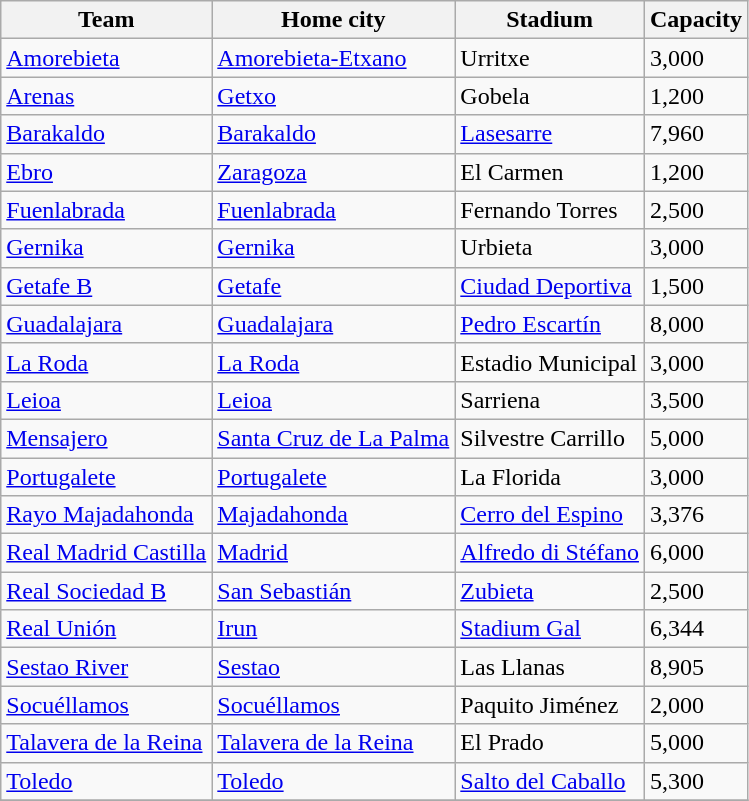<table class="wikitable sortable">
<tr>
<th>Team</th>
<th>Home city</th>
<th>Stadium</th>
<th>Capacity</th>
</tr>
<tr>
<td><a href='#'>Amorebieta</a></td>
<td><a href='#'>Amorebieta-Etxano</a></td>
<td>Urritxe</td>
<td>3,000</td>
</tr>
<tr>
<td><a href='#'>Arenas</a></td>
<td><a href='#'>Getxo</a></td>
<td>Gobela</td>
<td>1,200</td>
</tr>
<tr>
<td><a href='#'>Barakaldo</a></td>
<td><a href='#'>Barakaldo</a></td>
<td><a href='#'>Lasesarre</a></td>
<td>7,960</td>
</tr>
<tr>
<td><a href='#'>Ebro</a></td>
<td><a href='#'>Zaragoza</a></td>
<td>El Carmen</td>
<td>1,200</td>
</tr>
<tr>
<td><a href='#'>Fuenlabrada</a></td>
<td><a href='#'>Fuenlabrada</a></td>
<td>Fernando Torres</td>
<td>2,500</td>
</tr>
<tr>
<td><a href='#'>Gernika</a></td>
<td><a href='#'>Gernika</a></td>
<td>Urbieta</td>
<td>3,000</td>
</tr>
<tr>
<td><a href='#'>Getafe B</a></td>
<td><a href='#'>Getafe</a></td>
<td><a href='#'>Ciudad Deportiva</a></td>
<td>1,500</td>
</tr>
<tr>
<td><a href='#'>Guadalajara</a></td>
<td><a href='#'>Guadalajara</a></td>
<td><a href='#'>Pedro Escartín</a></td>
<td>8,000</td>
</tr>
<tr>
<td><a href='#'>La Roda</a></td>
<td><a href='#'>La Roda</a></td>
<td>Estadio Municipal</td>
<td>3,000</td>
</tr>
<tr>
<td><a href='#'>Leioa</a></td>
<td><a href='#'>Leioa</a></td>
<td>Sarriena</td>
<td>3,500</td>
</tr>
<tr>
<td><a href='#'>Mensajero</a></td>
<td><a href='#'>Santa Cruz de La Palma</a></td>
<td>Silvestre Carrillo</td>
<td>5,000</td>
</tr>
<tr>
<td><a href='#'>Portugalete</a></td>
<td><a href='#'>Portugalete</a></td>
<td>La Florida</td>
<td>3,000</td>
</tr>
<tr>
<td><a href='#'>Rayo Majadahonda</a></td>
<td><a href='#'>Majadahonda</a></td>
<td><a href='#'>Cerro del Espino</a></td>
<td>3,376</td>
</tr>
<tr>
<td><a href='#'>Real Madrid Castilla</a></td>
<td><a href='#'>Madrid</a></td>
<td><a href='#'>Alfredo di Stéfano</a></td>
<td>6,000</td>
</tr>
<tr>
<td><a href='#'>Real Sociedad B</a></td>
<td><a href='#'>San Sebastián</a></td>
<td><a href='#'>Zubieta</a></td>
<td>2,500</td>
</tr>
<tr>
<td><a href='#'>Real Unión</a></td>
<td><a href='#'>Irun</a></td>
<td><a href='#'>Stadium Gal</a></td>
<td>6,344</td>
</tr>
<tr>
<td><a href='#'>Sestao River</a></td>
<td><a href='#'>Sestao</a></td>
<td>Las Llanas</td>
<td>8,905</td>
</tr>
<tr>
<td><a href='#'>Socuéllamos</a></td>
<td><a href='#'>Socuéllamos</a></td>
<td>Paquito Jiménez</td>
<td>2,000</td>
</tr>
<tr>
<td><a href='#'>Talavera de la Reina</a></td>
<td><a href='#'>Talavera de la Reina</a></td>
<td>El Prado</td>
<td>5,000</td>
</tr>
<tr>
<td><a href='#'>Toledo</a></td>
<td><a href='#'>Toledo</a></td>
<td><a href='#'>Salto del Caballo</a></td>
<td>5,300</td>
</tr>
<tr>
</tr>
</table>
